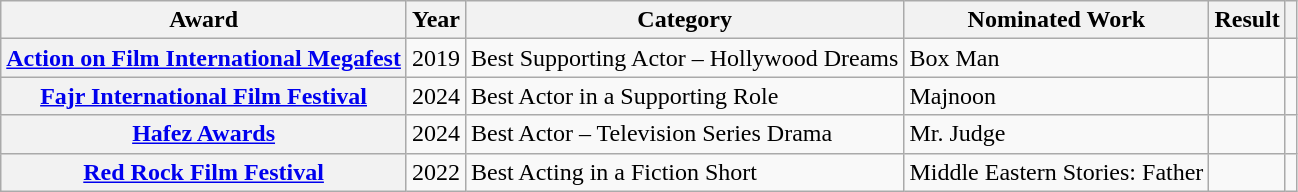<table class="wikitable sortable plainrowheaders">
<tr>
<th scope="col">Award</th>
<th scope="col">Year</th>
<th scope="col">Category</th>
<th scope="col">Nominated Work</th>
<th scope="col">Result</th>
<th scope="col" class="unsortable"></th>
</tr>
<tr>
<th scope="row"><a href='#'>Action on Film International Megafest</a></th>
<td>2019</td>
<td>Best Supporting Actor – Hollywood Dreams</td>
<td>Box Man</td>
<td></td>
<td></td>
</tr>
<tr>
<th scope="row"><a href='#'>Fajr International Film Festival</a></th>
<td>2024</td>
<td>Best Actor in a Supporting Role</td>
<td>Majnoon</td>
<td></td>
<td></td>
</tr>
<tr>
<th scope="row"><a href='#'>Hafez Awards</a></th>
<td>2024</td>
<td>Best Actor – Television Series Drama</td>
<td>Mr. Judge</td>
<td></td>
<td></td>
</tr>
<tr>
<th scope="row"><a href='#'>Red Rock Film Festival</a></th>
<td>2022</td>
<td>Best Acting in a Fiction Short</td>
<td>Middle Eastern Stories: Father</td>
<td></td>
<td></td>
</tr>
</table>
